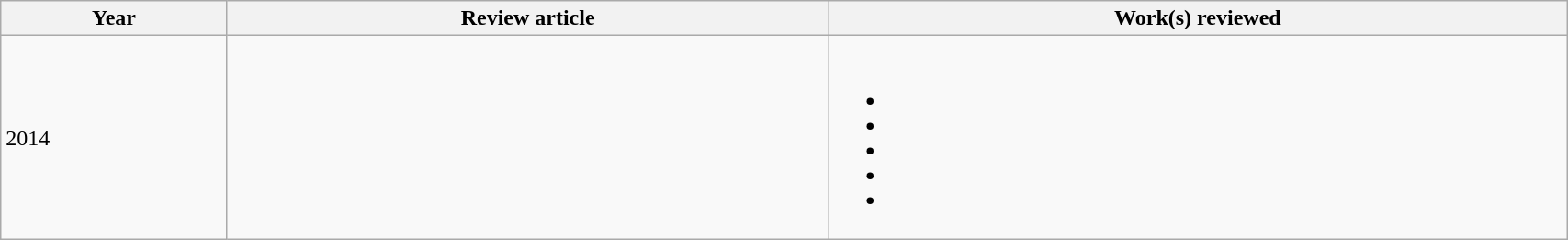<table class='wikitable sortable' width='90%'>
<tr>
<th>Year</th>
<th class='unsortable'>Review article</th>
<th class='unsortable'>Work(s) reviewed</th>
</tr>
<tr>
<td>2014</td>
<td></td>
<td><br><ul><li></li><li></li><li></li><li></li><li></li></ul></td>
</tr>
</table>
